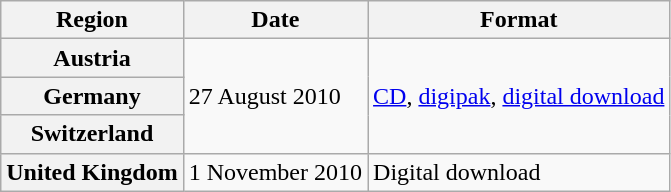<table class="wikitable plainrowheaders" border="1">
<tr>
<th scope="col">Region</th>
<th scope="col">Date</th>
<th scope="col">Format</th>
</tr>
<tr>
<th scope="row">Austria</th>
<td rowspan="3">27 August 2010</td>
<td rowspan="3"><a href='#'>CD</a>, <a href='#'>digipak</a>, <a href='#'>digital download</a></td>
</tr>
<tr>
<th scope="row">Germany</th>
</tr>
<tr>
<th scope="row">Switzerland</th>
</tr>
<tr>
<th scope="row">United Kingdom</th>
<td>1 November 2010</td>
<td>Digital download</td>
</tr>
</table>
